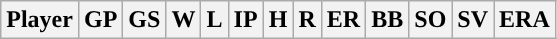<table class="wikitable sortable">
<tr>
<th>Player</th>
<th>GP</th>
<th>GS</th>
<th>W</th>
<th>L</th>
<th>IP</th>
<th>H</th>
<th>R</th>
<th>ER</th>
<th>BB</th>
<th>SO</th>
<th>SV</th>
<th>ERA</th>
</tr>
</table>
